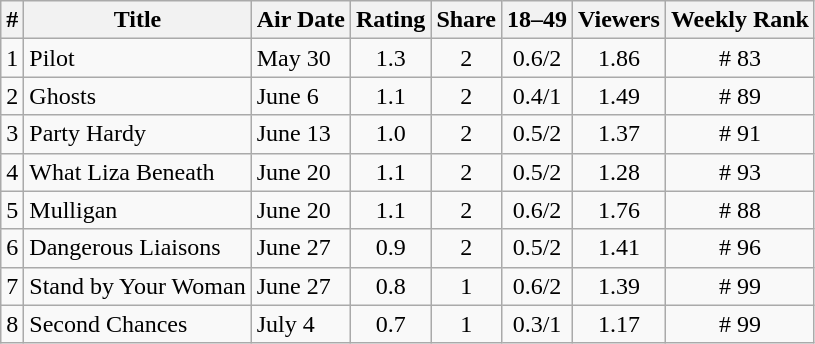<table class="wikitable">
<tr>
<th>#</th>
<th>Title</th>
<th>Air Date</th>
<th>Rating</th>
<th>Share</th>
<th>18–49</th>
<th>Viewers</th>
<th>Weekly Rank</th>
</tr>
<tr>
<td align="center">1</td>
<td>Pilot</td>
<td>May 30</td>
<td align="center">1.3</td>
<td align="center">2</td>
<td align="center">0.6/2</td>
<td align="center">1.86</td>
<td align="center"># 83</td>
</tr>
<tr>
<td align="center">2</td>
<td>Ghosts</td>
<td>June 6</td>
<td align="center">1.1</td>
<td align="center">2</td>
<td align="center">0.4/1</td>
<td align="center">1.49</td>
<td align="center"># 89</td>
</tr>
<tr>
<td align="center">3</td>
<td>Party Hardy</td>
<td>June 13</td>
<td align="center">1.0</td>
<td align="center">2</td>
<td align="center">0.5/2</td>
<td align="center">1.37</td>
<td align="center"># 91</td>
</tr>
<tr>
<td align="center">4</td>
<td>What Liza Beneath</td>
<td>June 20</td>
<td align="center">1.1</td>
<td align="center">2</td>
<td align="center">0.5/2</td>
<td align="center">1.28</td>
<td align="center"># 93</td>
</tr>
<tr>
<td align="center">5</td>
<td>Mulligan</td>
<td>June 20</td>
<td align="center">1.1</td>
<td align="center">2</td>
<td align="center">0.6/2</td>
<td align="center">1.76</td>
<td align="center"># 88</td>
</tr>
<tr>
<td align="center">6</td>
<td>Dangerous Liaisons</td>
<td>June 27</td>
<td align="center">0.9</td>
<td align="center">2</td>
<td align="center">0.5/2</td>
<td align="center">1.41</td>
<td align="center"># 96</td>
</tr>
<tr>
<td align="center">7</td>
<td>Stand by Your Woman</td>
<td>June 27</td>
<td align="center">0.8</td>
<td align="center">1</td>
<td align="center">0.6/2</td>
<td align="center">1.39</td>
<td align="center"># 99</td>
</tr>
<tr>
<td align="center">8</td>
<td>Second Chances</td>
<td>July 4</td>
<td align="center">0.7</td>
<td align="center">1</td>
<td align="center">0.3/1</td>
<td align="center">1.17</td>
<td align="center"># 99</td>
</tr>
</table>
